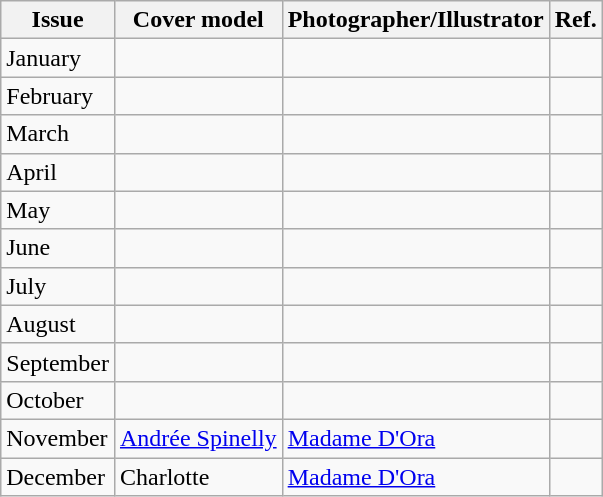<table class="wikitable">
<tr>
<th>Issue</th>
<th>Cover model</th>
<th>Photographer/Illustrator</th>
<th>Ref.</th>
</tr>
<tr>
<td>January</td>
<td></td>
<td></td>
<td></td>
</tr>
<tr>
<td>February</td>
<td></td>
<td></td>
<td></td>
</tr>
<tr>
<td>March</td>
<td></td>
<td></td>
<td></td>
</tr>
<tr>
<td>April</td>
<td></td>
<td></td>
<td></td>
</tr>
<tr>
<td>May</td>
<td></td>
<td></td>
<td></td>
</tr>
<tr>
<td>June</td>
<td></td>
<td></td>
<td></td>
</tr>
<tr>
<td>July</td>
<td></td>
<td></td>
<td></td>
</tr>
<tr>
<td>August</td>
<td></td>
<td></td>
<td></td>
</tr>
<tr>
<td>September</td>
<td></td>
<td></td>
<td></td>
</tr>
<tr>
<td>October</td>
<td></td>
<td></td>
<td></td>
</tr>
<tr>
<td>November</td>
<td><a href='#'>Andrée Spinelly</a></td>
<td><a href='#'>Madame D'Ora</a></td>
<td></td>
</tr>
<tr>
<td>December</td>
<td>Charlotte</td>
<td><a href='#'>Madame D'Ora</a></td>
<td></td>
</tr>
</table>
